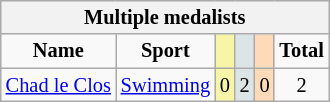<table class="wikitable" style="text-align:center;font-size:85%">
<tr style="background:#efefef;">
<th colspan=7>Multiple medalists</th>
</tr>
<tr align=center>
<td><strong>Name</strong></td>
<td><strong>Sport</strong></td>
<td style="background:#f7f6a8;"></td>
<td style="background:#dce5e5;"></td>
<td style="background:#ffdab9;"></td>
<td><strong>Total</strong></td>
</tr>
<tr align=center>
<td><a href='#'>Chad le Clos</a></td>
<td><a href='#'>Swimming</a></td>
<td style="background:#f7f6a8;">0</td>
<td style="background:#dce5e5;">2</td>
<td style="background:#ffdab9;">0</td>
<td>2</td>
</tr>
</table>
